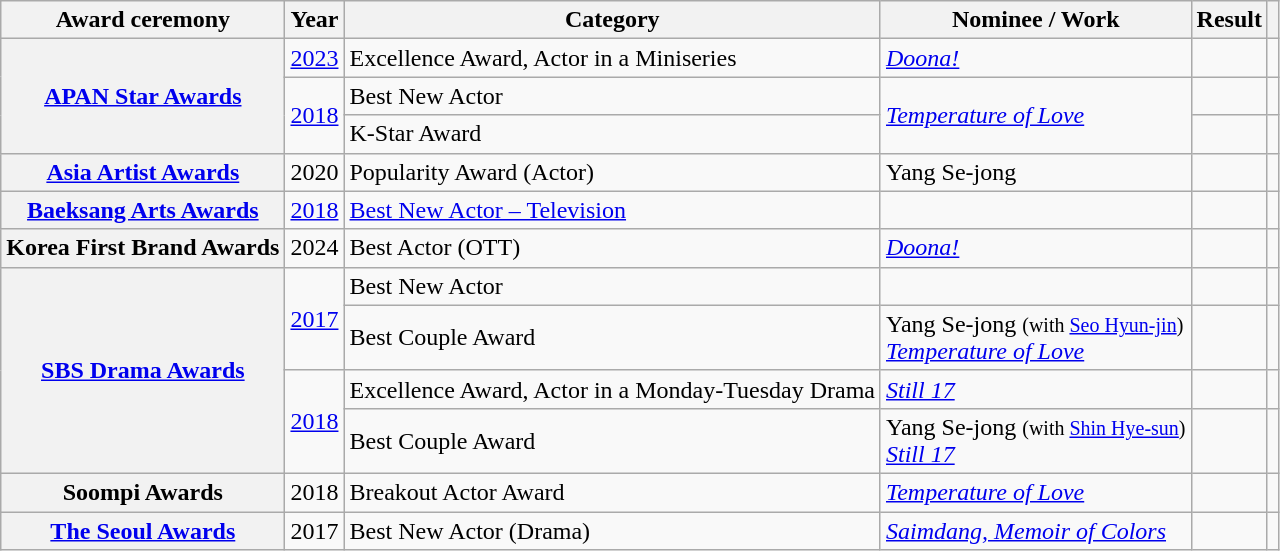<table class="wikitable plainrowheaders sortable">
<tr>
<th scope="col">Award ceremony</th>
<th scope="col">Year</th>
<th scope="col">Category</th>
<th scope="col">Nominee / Work</th>
<th scope="col">Result</th>
<th scope="col" class="unsortable"></th>
</tr>
<tr>
<th rowspan="3" scope="row"><a href='#'>APAN Star Awards</a></th>
<td rowspan="1" style="text-align:center"><a href='#'>2023</a></td>
<td>Excellence Award, Actor in a Miniseries</td>
<td rowspan="1"><em><a href='#'>Doona!</a></em></td>
<td></td>
<td style="text-align:center"></td>
</tr>
<tr>
<td rowspan="2" style="text-align:center"><a href='#'>2018</a></td>
<td>Best New Actor</td>
<td rowspan="2"><em><a href='#'>Temperature of Love</a></em></td>
<td></td>
<td style="text-align:center"></td>
</tr>
<tr>
<td>K-Star Award</td>
<td></td>
<td style="text-align:center"></td>
</tr>
<tr>
<th scope="row"><a href='#'>Asia Artist Awards</a></th>
<td style="text-align:center">2020</td>
<td>Popularity Award (Actor)</td>
<td>Yang Se-jong</td>
<td></td>
<td style="text-align:center"></td>
</tr>
<tr>
<th scope="row"><a href='#'>Baeksang Arts Awards</a></th>
<td style="text-align:center"><a href='#'>2018</a></td>
<td><a href='#'>Best New Actor – Television</a></td>
<td></td>
<td style="text-align:center"></td>
</tr>
<tr>
<th scope="row">Korea First Brand Awards</th>
<td style="text-align:center">2024</td>
<td>Best Actor (OTT)</td>
<td><em><a href='#'>Doona!</a></em></td>
<td></td>
<td style="text-align:center"></td>
</tr>
<tr>
<th rowspan="4" scope="row"><a href='#'>SBS Drama Awards</a></th>
<td rowspan="2" style="text-align:center"><a href='#'>2017</a></td>
<td>Best New Actor</td>
<td></td>
<td style="text-align:center"></td>
</tr>
<tr>
<td>Best Couple Award</td>
<td>Yang Se-jong <small>(with <a href='#'>Seo Hyun-jin</a>)</small><br><em><a href='#'>Temperature of Love</a></em></td>
<td></td>
<td style="text-align:center"></td>
</tr>
<tr>
<td style="text-align:center" rowspan="2"><a href='#'>2018</a></td>
<td>Excellence Award, Actor in a Monday-Tuesday Drama</td>
<td><em><a href='#'>Still 17</a></em></td>
<td></td>
<td style="text-align:center"></td>
</tr>
<tr>
<td>Best Couple Award</td>
<td>Yang Se-jong <small>(with <a href='#'>Shin Hye-sun</a>)</small><br><em><a href='#'>Still 17</a></em></td>
<td></td>
<td style="text-align:center"></td>
</tr>
<tr>
<th scope="row">Soompi Awards</th>
<td style="text-align:center">2018</td>
<td>Breakout Actor Award</td>
<td><em><a href='#'>Temperature of Love</a></em></td>
<td></td>
<td style="text-align:center"></td>
</tr>
<tr>
<th scope="row"><a href='#'>The Seoul Awards</a></th>
<td style="text-align:center">2017</td>
<td>Best New Actor (Drama)</td>
<td><em><a href='#'>Saimdang, Memoir of Colors</a></em></td>
<td></td>
<td style="text-align:center"></td>
</tr>
</table>
